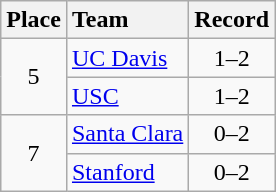<table class="wikitable" style="text-align:center; padding-bottom:0;">
<tr>
<th>Place</th>
<th style="text-align:left;">Team</th>
<th>Record</th>
</tr>
<tr>
<td rowspan=2>5</td>
<td align=left><a href='#'>UC Davis</a></td>
<td>1–2</td>
</tr>
<tr>
<td align=left><a href='#'>USC</a></td>
<td>1–2</td>
</tr>
<tr>
<td rowspan=2>7</td>
<td align=left><a href='#'>Santa Clara</a></td>
<td>0–2</td>
</tr>
<tr>
<td align=left><a href='#'>Stanford</a></td>
<td>0–2</td>
</tr>
</table>
